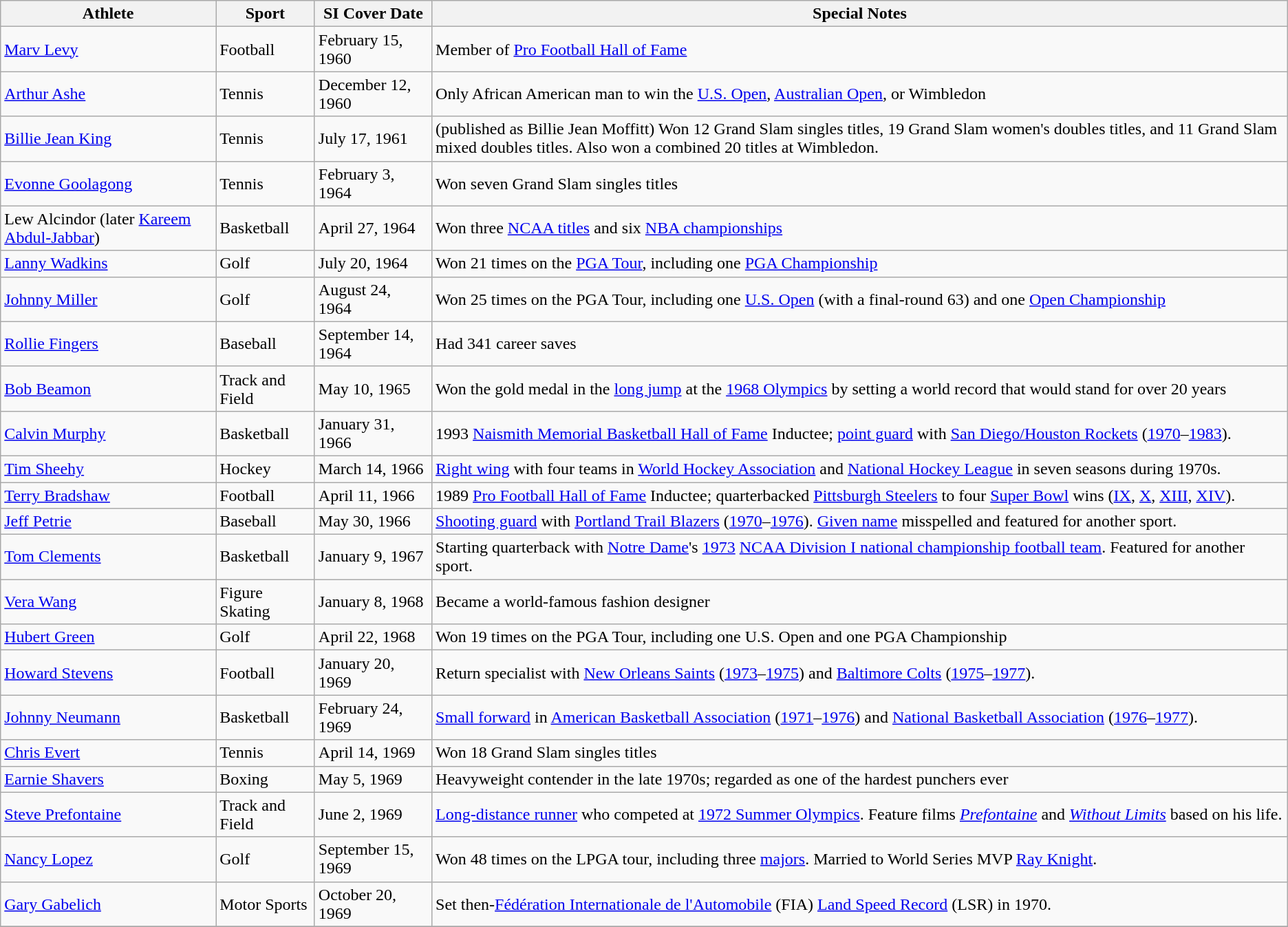<table class="wikitable">
<tr>
<th>Athlete</th>
<th>Sport</th>
<th>SI Cover Date</th>
<th>Special Notes</th>
</tr>
<tr>
<td><a href='#'>Marv Levy</a></td>
<td>Football</td>
<td>February 15, 1960</td>
<td>Member of <a href='#'>Pro Football Hall of Fame</a></td>
</tr>
<tr>
<td><a href='#'>Arthur Ashe</a></td>
<td>Tennis</td>
<td>December 12, 1960</td>
<td>Only African American man to win the <a href='#'>U.S. Open</a>, <a href='#'>Australian Open</a>, or Wimbledon</td>
</tr>
<tr>
<td><a href='#'>Billie Jean King</a></td>
<td>Tennis</td>
<td>July 17, 1961</td>
<td>(published as Billie Jean Moffitt) Won 12 Grand Slam singles titles, 19 Grand Slam women's doubles titles, and 11 Grand Slam mixed doubles titles. Also won a combined 20 titles at Wimbledon.</td>
</tr>
<tr>
<td><a href='#'>Evonne Goolagong</a></td>
<td>Tennis</td>
<td>February 3, 1964</td>
<td>Won seven Grand Slam singles titles</td>
</tr>
<tr>
<td>Lew Alcindor (later <a href='#'>Kareem Abdul-Jabbar</a>)</td>
<td>Basketball</td>
<td>April 27, 1964</td>
<td>Won three <a href='#'>NCAA titles</a> and six <a href='#'>NBA championships</a></td>
</tr>
<tr>
<td><a href='#'>Lanny Wadkins</a></td>
<td>Golf</td>
<td>July 20, 1964</td>
<td>Won 21 times on the <a href='#'>PGA Tour</a>, including one <a href='#'>PGA Championship</a></td>
</tr>
<tr>
<td><a href='#'>Johnny Miller</a></td>
<td>Golf</td>
<td>August 24, 1964</td>
<td>Won 25 times on the PGA Tour, including one <a href='#'>U.S. Open</a> (with a final-round 63) and one <a href='#'>Open Championship</a></td>
</tr>
<tr>
<td><a href='#'>Rollie Fingers</a></td>
<td>Baseball</td>
<td>September 14, 1964</td>
<td>Had 341 career saves</td>
</tr>
<tr>
<td><a href='#'>Bob Beamon</a></td>
<td>Track and Field</td>
<td>May 10, 1965</td>
<td>Won the gold medal in the <a href='#'>long jump</a> at the <a href='#'>1968 Olympics</a> by setting a world record that would stand for over 20 years</td>
</tr>
<tr>
<td><a href='#'>Calvin Murphy</a></td>
<td>Basketball</td>
<td>January 31, 1966</td>
<td>1993 <a href='#'>Naismith Memorial Basketball Hall of Fame</a> Inductee; <a href='#'>point guard</a> with <a href='#'>San Diego/Houston Rockets</a> (<a href='#'>1970</a>–<a href='#'>1983</a>).</td>
</tr>
<tr>
<td><a href='#'>Tim Sheehy</a></td>
<td>Hockey</td>
<td>March 14, 1966</td>
<td><a href='#'>Right wing</a> with four teams in <a href='#'>World Hockey Association</a> and <a href='#'>National Hockey League</a> in seven seasons during 1970s.</td>
</tr>
<tr>
<td><a href='#'>Terry Bradshaw</a></td>
<td>Football</td>
<td>April 11, 1966</td>
<td>1989 <a href='#'>Pro Football Hall of Fame</a> Inductee; quarterbacked <a href='#'>Pittsburgh Steelers</a> to four <a href='#'>Super Bowl</a> wins (<a href='#'>IX</a>, <a href='#'>X</a>, <a href='#'>XIII</a>, <a href='#'>XIV</a>).</td>
</tr>
<tr>
<td><a href='#'>Jeff Petrie</a></td>
<td>Baseball</td>
<td>May 30, 1966</td>
<td><a href='#'>Shooting guard</a> with <a href='#'>Portland Trail Blazers</a> (<a href='#'>1970</a>–<a href='#'>1976</a>). <a href='#'>Given name</a> misspelled and featured for another sport.</td>
</tr>
<tr>
<td><a href='#'>Tom Clements</a></td>
<td>Basketball</td>
<td>January 9, 1967</td>
<td>Starting quarterback with <a href='#'>Notre Dame</a>'s <a href='#'>1973</a> <a href='#'>NCAA Division I national championship football team</a>. Featured for another sport.</td>
</tr>
<tr>
<td><a href='#'>Vera Wang</a></td>
<td>Figure Skating</td>
<td>January 8, 1968</td>
<td>Became a world-famous fashion designer</td>
</tr>
<tr>
<td><a href='#'>Hubert Green</a></td>
<td>Golf</td>
<td>April 22, 1968</td>
<td>Won 19 times on the PGA Tour, including one U.S. Open and one PGA Championship</td>
</tr>
<tr>
<td><a href='#'>Howard Stevens</a></td>
<td>Football</td>
<td>January 20, 1969</td>
<td>Return specialist with <a href='#'>New Orleans Saints</a> (<a href='#'>1973</a>–<a href='#'>1975</a>) and <a href='#'>Baltimore Colts</a> (<a href='#'>1975</a>–<a href='#'>1977</a>).</td>
</tr>
<tr>
<td><a href='#'>Johnny Neumann</a></td>
<td>Basketball</td>
<td>February 24, 1969</td>
<td><a href='#'>Small forward</a> in <a href='#'>American Basketball Association</a> (<a href='#'>1971</a>–<a href='#'>1976</a>) and <a href='#'>National Basketball Association</a> (<a href='#'>1976</a>–<a href='#'>1977</a>).</td>
</tr>
<tr>
<td><a href='#'>Chris Evert</a></td>
<td>Tennis</td>
<td>April 14, 1969</td>
<td>Won 18 Grand Slam singles titles</td>
</tr>
<tr>
<td><a href='#'>Earnie Shavers</a></td>
<td>Boxing</td>
<td>May 5, 1969</td>
<td>Heavyweight contender in the late 1970s; regarded as one of the hardest punchers ever</td>
</tr>
<tr>
<td><a href='#'>Steve Prefontaine</a></td>
<td>Track and Field</td>
<td>June 2, 1969</td>
<td><a href='#'>Long-distance runner</a> who competed at <a href='#'>1972 Summer Olympics</a>. Feature films <em><a href='#'>Prefontaine</a></em> and <em><a href='#'>Without Limits</a></em> based on his life.</td>
</tr>
<tr>
<td><a href='#'>Nancy Lopez</a></td>
<td>Golf</td>
<td>September 15, 1969</td>
<td>Won 48 times on the LPGA tour, including three <a href='#'>majors</a>. Married to World Series MVP <a href='#'>Ray Knight</a>.</td>
</tr>
<tr>
<td><a href='#'>Gary Gabelich</a></td>
<td>Motor Sports</td>
<td>October 20, 1969</td>
<td>Set then-<a href='#'>Fédération Internationale de l'Automobile</a> (FIA) <a href='#'>Land Speed Record</a> (LSR) in 1970.</td>
</tr>
<tr>
</tr>
</table>
